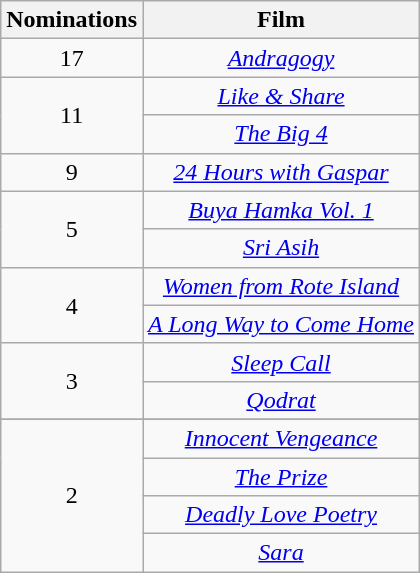<table class="wikitable plainrowheaders" style="text-align:center;">
<tr>
<th scope="col" style="width:55px;">Nominations</th>
<th scope="col" style="text-align:center;">Film</th>
</tr>
<tr>
<td>17</td>
<td><em><a href='#'>Andragogy</a></em></td>
</tr>
<tr>
<td rowspan=2>11</td>
<td><em><a href='#'>Like & Share</a></em></td>
</tr>
<tr>
<td><em><a href='#'>The Big 4</a></em></td>
</tr>
<tr>
<td>9</td>
<td><em><a href='#'>24 Hours with Gaspar</a></em></td>
</tr>
<tr>
<td rowspan=2>5</td>
<td><em><a href='#'>Buya Hamka Vol. 1</a></em></td>
</tr>
<tr>
<td><em><a href='#'>Sri Asih</a></em></td>
</tr>
<tr>
<td rowspan=2>4</td>
<td><em><a href='#'>Women from Rote Island</a></em></td>
</tr>
<tr>
<td><em><a href='#'>A Long Way to Come Home</a></em></td>
</tr>
<tr>
<td rowspan=2>3</td>
<td><em><a href='#'>Sleep Call</a></em></td>
</tr>
<tr>
<td><em><a href='#'>Qodrat</a></em></td>
</tr>
<tr>
</tr>
<tr>
<td rowspan="4">2</td>
<td><em><a href='#'>Innocent Vengeance</a></em></td>
</tr>
<tr>
<td><em><a href='#'>The Prize</a></em></td>
</tr>
<tr>
<td><em><a href='#'>Deadly Love Poetry</a></em></td>
</tr>
<tr>
<td><em><a href='#'>Sara</a></em></td>
</tr>
</table>
